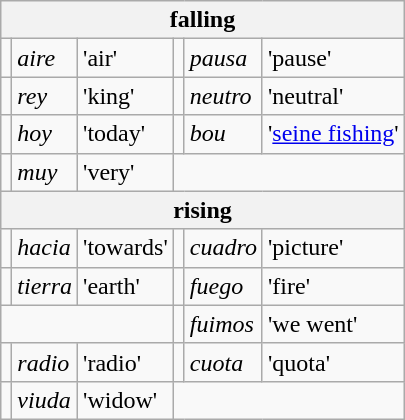<table class="wikitable">
<tr>
<th colspan="6">falling</th>
</tr>
<tr>
<td></td>
<td><em>aire</em></td>
<td>'air'</td>
<td></td>
<td><em>pausa</em></td>
<td>'pause'</td>
</tr>
<tr>
<td></td>
<td><em>rey</em></td>
<td>'king'</td>
<td></td>
<td><em>neutro</em></td>
<td>'neutral'</td>
</tr>
<tr>
<td></td>
<td><em>hoy</em></td>
<td>'today'</td>
<td></td>
<td><em>bou</em></td>
<td>'<a href='#'>seine fishing</a>'</td>
</tr>
<tr>
<td></td>
<td><em>muy</em></td>
<td>'very'</td>
<td colspan="3"></td>
</tr>
<tr>
<th colspan="6">rising</th>
</tr>
<tr>
<td></td>
<td><em>hacia</em></td>
<td>'towards'</td>
<td></td>
<td><em>cuadro</em></td>
<td>'picture'</td>
</tr>
<tr>
<td></td>
<td><em>tierra</em></td>
<td>'earth'</td>
<td></td>
<td><em>fuego</em></td>
<td>'fire'</td>
</tr>
<tr>
<td colspan="3"></td>
<td></td>
<td><em>fuimos</em></td>
<td>'we went'</td>
</tr>
<tr>
<td></td>
<td><em>radio</em></td>
<td>'radio'</td>
<td></td>
<td><em>cuota</em></td>
<td>'quota'</td>
</tr>
<tr>
<td></td>
<td><em>viuda</em></td>
<td>'widow'</td>
<td colspan="3"></td>
</tr>
</table>
